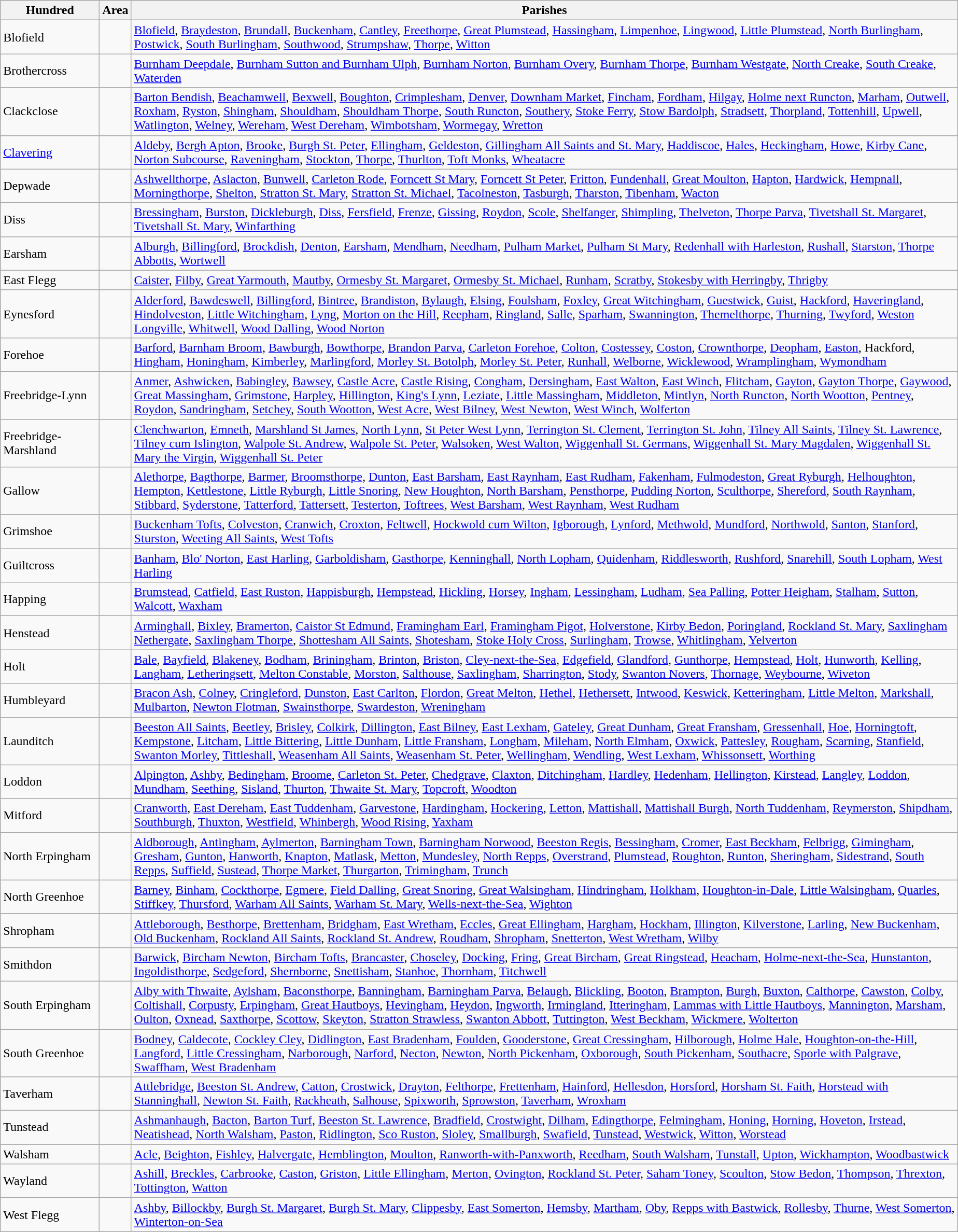<table class="sortable wikitable vatop" style=" margin-right:2em;">
<tr>
<th width=120px>Hundred</th>
<th>Area</th>
<th>Parishes</th>
</tr>
<tr>
<td>Blofield</td>
<td></td>
<td><a href='#'>Blofield</a>, <a href='#'>Braydeston</a>, <a href='#'>Brundall</a>, <a href='#'>Buckenham</a>, <a href='#'>Cantley</a>, <a href='#'>Freethorpe</a>, <a href='#'>Great Plumstead</a>, <a href='#'>Hassingham</a>, <a href='#'>Limpenhoe</a>, <a href='#'>Lingwood</a>, <a href='#'>Little Plumstead</a>, <a href='#'>North Burlingham</a>, <a href='#'>Postwick</a>, <a href='#'>South Burlingham</a>, <a href='#'>Southwood</a>, <a href='#'>Strumpshaw</a>, <a href='#'>Thorpe</a>, <a href='#'>Witton</a></td>
</tr>
<tr>
<td>Brothercross</td>
<td></td>
<td><a href='#'>Burnham Deepdale</a>, <a href='#'>Burnham Sutton and Burnham Ulph</a>, <a href='#'>Burnham Norton</a>, <a href='#'>Burnham Overy</a>, <a href='#'>Burnham Thorpe</a>, <a href='#'>Burnham Westgate</a>, <a href='#'>North Creake</a>, <a href='#'>South Creake</a>, <a href='#'>Waterden</a></td>
</tr>
<tr>
<td>Clackclose</td>
<td></td>
<td><a href='#'>Barton Bendish</a>, <a href='#'>Beachamwell</a>, <a href='#'>Bexwell</a>, <a href='#'>Boughton</a>, <a href='#'>Crimplesham</a>, <a href='#'>Denver</a>, <a href='#'>Downham Market</a>, <a href='#'>Fincham</a>, <a href='#'>Fordham</a>, <a href='#'>Hilgay</a>, <a href='#'>Holme next Runcton</a>, <a href='#'>Marham</a>, <a href='#'>Outwell</a>, <a href='#'>Roxham</a>, <a href='#'>Ryston</a>, <a href='#'>Shingham</a>, <a href='#'>Shouldham</a>, <a href='#'>Shouldham Thorpe</a>, <a href='#'>South Runcton</a>, <a href='#'>Southery</a>, <a href='#'>Stoke Ferry</a>, <a href='#'>Stow Bardolph</a>, <a href='#'>Stradsett</a>, <a href='#'>Thorpland</a>, <a href='#'>Tottenhill</a>, <a href='#'>Upwell</a>, <a href='#'>Watlington</a>, <a href='#'>Welney</a>, <a href='#'>Wereham</a>, <a href='#'>West Dereham</a>, <a href='#'>Wimbotsham</a>, <a href='#'>Wormegay</a>, <a href='#'>Wretton</a></td>
</tr>
<tr>
<td><a href='#'>Clavering</a></td>
<td></td>
<td><a href='#'>Aldeby</a>, <a href='#'>Bergh Apton</a>, <a href='#'>Brooke</a>, <a href='#'>Burgh St. Peter</a>, <a href='#'>Ellingham</a>, <a href='#'>Geldeston</a>, <a href='#'>Gillingham All Saints and St. Mary</a>, <a href='#'>Haddiscoe</a>, <a href='#'>Hales</a>, <a href='#'>Heckingham</a>, <a href='#'>Howe</a>, <a href='#'>Kirby Cane</a>, <a href='#'>Norton Subcourse</a>, <a href='#'>Raveningham</a>, <a href='#'>Stockton</a>, <a href='#'>Thorpe</a>, <a href='#'>Thurlton</a>, <a href='#'>Toft Monks</a>, <a href='#'>Wheatacre</a></td>
</tr>
<tr>
<td>Depwade</td>
<td></td>
<td><a href='#'>Ashwellthorpe</a>, <a href='#'>Aslacton</a>, <a href='#'>Bunwell</a>, <a href='#'>Carleton Rode</a>, <a href='#'>Forncett St Mary</a>, <a href='#'>Forncett St Peter</a>, <a href='#'>Fritton</a>, <a href='#'>Fundenhall</a>, <a href='#'>Great Moulton</a>, <a href='#'>Hapton</a>, <a href='#'>Hardwick</a>, <a href='#'>Hempnall</a>, <a href='#'>Morningthorpe</a>, <a href='#'>Shelton</a>, <a href='#'>Stratton St. Mary</a>, <a href='#'>Stratton St. Michael</a>, <a href='#'>Tacolneston</a>, <a href='#'>Tasburgh</a>, <a href='#'>Tharston</a>, <a href='#'>Tibenham</a>, <a href='#'>Wacton</a></td>
</tr>
<tr>
<td>Diss</td>
<td></td>
<td><a href='#'>Bressingham</a>, <a href='#'>Burston</a>, <a href='#'>Dickleburgh</a>, <a href='#'>Diss</a>, <a href='#'>Fersfield</a>, <a href='#'>Frenze</a>, <a href='#'>Gissing</a>, <a href='#'>Roydon</a>, <a href='#'>Scole</a>, <a href='#'>Shelfanger</a>, <a href='#'>Shimpling</a>, <a href='#'>Thelveton</a>, <a href='#'>Thorpe Parva</a>, <a href='#'>Tivetshall St. Margaret</a>, <a href='#'>Tivetshall St. Mary</a>, <a href='#'>Winfarthing</a></td>
</tr>
<tr>
<td>Earsham</td>
<td></td>
<td><a href='#'>Alburgh</a>, <a href='#'>Billingford</a>, <a href='#'>Brockdish</a>, <a href='#'>Denton</a>, <a href='#'>Earsham</a>, <a href='#'>Mendham</a>, <a href='#'>Needham</a>, <a href='#'>Pulham Market</a>, <a href='#'>Pulham St Mary</a>, <a href='#'>Redenhall with Harleston</a>, <a href='#'>Rushall</a>, <a href='#'>Starston</a>, <a href='#'>Thorpe Abbotts</a>, <a href='#'>Wortwell</a></td>
</tr>
<tr>
<td>East Flegg</td>
<td></td>
<td><a href='#'>Caister</a>, <a href='#'>Filby</a>, <a href='#'>Great Yarmouth</a>, <a href='#'>Mautby</a>, <a href='#'>Ormesby St. Margaret</a>, <a href='#'>Ormesby St. Michael</a>, <a href='#'>Runham</a>, <a href='#'>Scratby</a>, <a href='#'>Stokesby with Herringby</a>, <a href='#'>Thrigby</a></td>
</tr>
<tr>
<td>Eynesford</td>
<td></td>
<td><a href='#'>Alderford</a>, <a href='#'>Bawdeswell</a>, <a href='#'>Billingford</a>, <a href='#'>Bintree</a>, <a href='#'>Brandiston</a>, <a href='#'>Bylaugh</a>, <a href='#'>Elsing</a>, <a href='#'>Foulsham</a>, <a href='#'>Foxley</a>, <a href='#'>Great Witchingham</a>, <a href='#'>Guestwick</a>, <a href='#'>Guist</a>, <a href='#'>Hackford</a>, <a href='#'>Haveringland</a>, <a href='#'>Hindolveston</a>, <a href='#'>Little Witchingham</a>, <a href='#'>Lyng</a>, <a href='#'>Morton on the Hill</a>, <a href='#'>Reepham</a>, <a href='#'>Ringland</a>, <a href='#'>Salle</a>, <a href='#'>Sparham</a>, <a href='#'>Swannington</a>, <a href='#'>Themelthorpe</a>, <a href='#'>Thurning</a>, <a href='#'>Twyford</a>, <a href='#'>Weston Longville</a>, <a href='#'>Whitwell</a>, <a href='#'>Wood Dalling</a>, <a href='#'>Wood Norton</a></td>
</tr>
<tr>
<td>Forehoe</td>
<td></td>
<td><a href='#'>Barford</a>, <a href='#'>Barnham Broom</a>, <a href='#'>Bawburgh</a>, <a href='#'>Bowthorpe</a>, <a href='#'>Brandon Parva</a>, <a href='#'>Carleton Forehoe</a>, <a href='#'>Colton</a>, <a href='#'>Costessey</a>, <a href='#'>Coston</a>, <a href='#'>Crownthorpe</a>, <a href='#'>Deopham</a>, <a href='#'>Easton</a>, Hackford, <a href='#'>Hingham</a>, <a href='#'>Honingham</a>, <a href='#'>Kimberley</a>, <a href='#'>Marlingford</a>, <a href='#'>Morley St. Botolph</a>, <a href='#'>Morley St. Peter</a>, <a href='#'>Runhall</a>, <a href='#'>Welborne</a>, <a href='#'>Wicklewood</a>, <a href='#'>Wramplingham</a>, <a href='#'>Wymondham</a></td>
</tr>
<tr>
<td>Freebridge-Lynn</td>
<td></td>
<td><a href='#'>Anmer</a>, <a href='#'>Ashwicken</a>, <a href='#'>Babingley</a>, <a href='#'>Bawsey</a>, <a href='#'>Castle Acre</a>, <a href='#'>Castle Rising</a>, <a href='#'>Congham</a>, <a href='#'>Dersingham</a>, <a href='#'>East Walton</a>, <a href='#'>East Winch</a>, <a href='#'>Flitcham</a>, <a href='#'>Gayton</a>, <a href='#'>Gayton Thorpe</a>, <a href='#'>Gaywood</a>, <a href='#'>Great Massingham</a>, <a href='#'>Grimstone</a>, <a href='#'>Harpley</a>, <a href='#'>Hillington</a>, <a href='#'>King's Lynn</a>, <a href='#'>Leziate</a>, <a href='#'>Little Massingham</a>, <a href='#'>Middleton</a>, <a href='#'>Mintlyn</a>, <a href='#'>North Runcton</a>, <a href='#'>North Wootton</a>, <a href='#'>Pentney</a>, <a href='#'>Roydon</a>, <a href='#'>Sandringham</a>, <a href='#'>Setchey</a>, <a href='#'>South Wootton</a>, <a href='#'>West Acre</a>, <a href='#'>West Bilney</a>, <a href='#'>West Newton</a>, <a href='#'>West Winch</a>, <a href='#'>Wolferton</a></td>
</tr>
<tr>
<td>Freebridge-Marshland</td>
<td></td>
<td><a href='#'>Clenchwarton</a>, <a href='#'>Emneth</a>, <a href='#'>Marshland St James</a>, <a href='#'>North Lynn</a>, <a href='#'>St Peter West Lynn</a>, <a href='#'>Terrington St. Clement</a>, <a href='#'>Terrington St. John</a>, <a href='#'>Tilney All Saints</a>, <a href='#'>Tilney St. Lawrence</a>, <a href='#'>Tilney cum Islington</a>, <a href='#'>Walpole St. Andrew</a>, <a href='#'>Walpole St. Peter</a>, <a href='#'>Walsoken</a>, <a href='#'>West Walton</a>, <a href='#'>Wiggenhall St. Germans</a>, <a href='#'>Wiggenhall St. Mary Magdalen</a>, <a href='#'>Wiggenhall St. Mary the Virgin</a>, <a href='#'>Wiggenhall St. Peter</a></td>
</tr>
<tr>
<td>Gallow</td>
<td></td>
<td><a href='#'>Alethorpe</a>, <a href='#'>Bagthorpe</a>, <a href='#'>Barmer</a>, <a href='#'>Broomsthorpe</a>, <a href='#'>Dunton</a>, <a href='#'>East Barsham</a>, <a href='#'>East Raynham</a>, <a href='#'>East Rudham</a>, <a href='#'>Fakenham</a>, <a href='#'>Fulmodeston</a>, <a href='#'>Great Ryburgh</a>, <a href='#'>Helhoughton</a>, <a href='#'>Hempton</a>, <a href='#'>Kettlestone</a>, <a href='#'>Little Ryburgh</a>, <a href='#'>Little Snoring</a>, <a href='#'>New Houghton</a>, <a href='#'>North Barsham</a>, <a href='#'>Pensthorpe</a>, <a href='#'>Pudding Norton</a>, <a href='#'>Sculthorpe</a>, <a href='#'>Shereford</a>, <a href='#'>South Raynham</a>, <a href='#'>Stibbard</a>, <a href='#'>Syderstone</a>, <a href='#'>Tatterford</a>, <a href='#'>Tattersett</a>, <a href='#'>Testerton</a>, <a href='#'>Toftrees</a>, <a href='#'>West Barsham</a>, <a href='#'>West Raynham</a>, <a href='#'>West Rudham</a></td>
</tr>
<tr>
<td>Grimshoe</td>
<td></td>
<td><a href='#'>Buckenham Tofts</a>, <a href='#'>Colveston</a>, <a href='#'>Cranwich</a>, <a href='#'>Croxton</a>, <a href='#'>Feltwell</a>, <a href='#'>Hockwold cum Wilton</a>, <a href='#'>Igborough</a>, <a href='#'>Lynford</a>, <a href='#'>Methwold</a>, <a href='#'>Mundford</a>, <a href='#'>Northwold</a>, <a href='#'>Santon</a>, <a href='#'>Stanford</a>, <a href='#'>Sturston</a>, <a href='#'>Weeting All Saints</a>, <a href='#'>West Tofts</a></td>
</tr>
<tr>
<td>Guiltcross</td>
<td></td>
<td><a href='#'>Banham</a>, <a href='#'>Blo' Norton</a>, <a href='#'>East Harling</a>, <a href='#'>Garboldisham</a>, <a href='#'>Gasthorpe</a>, <a href='#'>Kenninghall</a>, <a href='#'>North Lopham</a>, <a href='#'>Quidenham</a>, <a href='#'>Riddlesworth</a>, <a href='#'>Rushford</a>, <a href='#'>Snarehill</a>, <a href='#'>South Lopham</a>, <a href='#'>West Harling</a></td>
</tr>
<tr>
<td>Happing</td>
<td></td>
<td><a href='#'>Brumstead</a>, <a href='#'>Catfield</a>, <a href='#'>East Ruston</a>, <a href='#'>Happisburgh</a>, <a href='#'>Hempstead</a>, <a href='#'>Hickling</a>, <a href='#'>Horsey</a>, <a href='#'>Ingham</a>, <a href='#'>Lessingham</a>, <a href='#'>Ludham</a>, <a href='#'>Sea Palling</a>, <a href='#'>Potter Heigham</a>, <a href='#'>Stalham</a>, <a href='#'>Sutton</a>, <a href='#'>Walcott</a>, <a href='#'>Waxham</a></td>
</tr>
<tr>
<td>Henstead</td>
<td></td>
<td><a href='#'>Arminghall</a>, <a href='#'>Bixley</a>, <a href='#'>Bramerton</a>, <a href='#'>Caistor St Edmund</a>, <a href='#'>Framingham Earl</a>, <a href='#'>Framingham Pigot</a>, <a href='#'>Holverstone</a>, <a href='#'>Kirby Bedon</a>, <a href='#'>Poringland</a>, <a href='#'>Rockland St. Mary</a>, <a href='#'>Saxlingham Nethergate</a>, <a href='#'>Saxlingham Thorpe</a>, <a href='#'>Shottesham All Saints</a>, <a href='#'>Shotesham</a>, <a href='#'>Stoke Holy Cross</a>, <a href='#'>Surlingham</a>, <a href='#'>Trowse</a>, <a href='#'>Whitlingham</a>, <a href='#'>Yelverton</a></td>
</tr>
<tr>
<td>Holt</td>
<td></td>
<td><a href='#'>Bale</a>, <a href='#'>Bayfield</a>, <a href='#'>Blakeney</a>, <a href='#'>Bodham</a>, <a href='#'>Briningham</a>, <a href='#'>Brinton</a>, <a href='#'>Briston</a>, <a href='#'>Cley-next-the-Sea</a>, <a href='#'>Edgefield</a>, <a href='#'>Glandford</a>, <a href='#'>Gunthorpe</a>, <a href='#'>Hempstead</a>, <a href='#'>Holt</a>, <a href='#'>Hunworth</a>, <a href='#'>Kelling</a>, <a href='#'>Langham</a>, <a href='#'>Letheringsett</a>, <a href='#'>Melton Constable</a>, <a href='#'>Morston</a>, <a href='#'>Salthouse</a>, <a href='#'>Saxlingham</a>, <a href='#'>Sharrington</a>, <a href='#'>Stody</a>, <a href='#'>Swanton Novers</a>, <a href='#'>Thornage</a>, <a href='#'>Weybourne</a>, <a href='#'>Wiveton</a></td>
</tr>
<tr>
<td>Humbleyard</td>
<td></td>
<td><a href='#'>Bracon Ash</a>, <a href='#'>Colney</a>, <a href='#'>Cringleford</a>, <a href='#'>Dunston</a>, <a href='#'>East Carlton</a>, <a href='#'>Flordon</a>, <a href='#'>Great Melton</a>, <a href='#'>Hethel</a>, <a href='#'>Hethersett</a>, <a href='#'>Intwood</a>, <a href='#'>Keswick</a>, <a href='#'>Ketteringham</a>, <a href='#'>Little Melton</a>, <a href='#'>Markshall</a>, <a href='#'>Mulbarton</a>, <a href='#'>Newton Flotman</a>, <a href='#'>Swainsthorpe</a>, <a href='#'>Swardeston</a>, <a href='#'>Wreningham</a></td>
</tr>
<tr>
<td>Launditch</td>
<td></td>
<td><a href='#'>Beeston All Saints</a>, <a href='#'>Beetley</a>, <a href='#'>Brisley</a>, <a href='#'>Colkirk</a>, <a href='#'>Dillington</a>, <a href='#'>East Bilney</a>, <a href='#'>East Lexham</a>, <a href='#'>Gateley</a>, <a href='#'>Great Dunham</a>, <a href='#'>Great Fransham</a>, <a href='#'>Gressenhall</a>, <a href='#'>Hoe</a>, <a href='#'>Horningtoft</a>, <a href='#'>Kempstone</a>, <a href='#'>Litcham</a>, <a href='#'>Little Bittering</a>, <a href='#'>Little Dunham</a>, <a href='#'>Little Fransham</a>, <a href='#'>Longham</a>, <a href='#'>Mileham</a>, <a href='#'>North Elmham</a>, <a href='#'>Oxwick</a>, <a href='#'>Pattesley</a>, <a href='#'>Rougham</a>, <a href='#'>Scarning</a>, <a href='#'>Stanfield</a>, <a href='#'>Swanton Morley</a>, <a href='#'>Tittleshall</a>, <a href='#'>Weasenham All Saints</a>, <a href='#'>Weasenham St. Peter</a>, <a href='#'>Wellingham</a>, <a href='#'>Wendling</a>, <a href='#'>West Lexham</a>, <a href='#'>Whissonsett</a>, <a href='#'>Worthing</a></td>
</tr>
<tr>
<td>Loddon</td>
<td></td>
<td><a href='#'>Alpington</a>, <a href='#'>Ashby</a>, <a href='#'>Bedingham</a>, <a href='#'>Broome</a>, <a href='#'>Carleton St. Peter</a>, <a href='#'>Chedgrave</a>, <a href='#'>Claxton</a>, <a href='#'>Ditchingham</a>, <a href='#'>Hardley</a>, <a href='#'>Hedenham</a>, <a href='#'>Hellington</a>, <a href='#'>Kirstead</a>, <a href='#'>Langley</a>, <a href='#'>Loddon</a>, <a href='#'>Mundham</a>, <a href='#'>Seething</a>, <a href='#'>Sisland</a>, <a href='#'>Thurton</a>, <a href='#'>Thwaite St. Mary</a>, <a href='#'>Topcroft</a>, <a href='#'>Woodton</a></td>
</tr>
<tr>
<td>Mitford</td>
<td></td>
<td><a href='#'>Cranworth</a>, <a href='#'>East Dereham</a>, <a href='#'>East Tuddenham</a>, <a href='#'>Garvestone</a>, <a href='#'>Hardingham</a>, <a href='#'>Hockering</a>, <a href='#'>Letton</a>, <a href='#'>Mattishall</a>, <a href='#'>Mattishall Burgh</a>, <a href='#'>North Tuddenham</a>, <a href='#'>Reymerston</a>, <a href='#'>Shipdham</a>, <a href='#'>Southburgh</a>, <a href='#'>Thuxton</a>, <a href='#'>Westfield</a>, <a href='#'>Whinbergh</a>, <a href='#'>Wood Rising</a>, <a href='#'>Yaxham</a></td>
</tr>
<tr>
<td>North Erpingham</td>
<td></td>
<td><a href='#'>Aldborough</a>, <a href='#'>Antingham</a>, <a href='#'>Aylmerton</a>, <a href='#'>Barningham Town</a>, <a href='#'>Barningham Norwood</a>, <a href='#'>Beeston Regis</a>, <a href='#'>Bessingham</a>, <a href='#'>Cromer</a>, <a href='#'>East Beckham</a>, <a href='#'>Felbrigg</a>, <a href='#'>Gimingham</a>, <a href='#'>Gresham</a>, <a href='#'>Gunton</a>, <a href='#'>Hanworth</a>, <a href='#'>Knapton</a>, <a href='#'>Matlask</a>, <a href='#'>Metton</a>, <a href='#'>Mundesley</a>, <a href='#'>North Repps</a>, <a href='#'>Overstrand</a>, <a href='#'>Plumstead</a>, <a href='#'>Roughton</a>, <a href='#'>Runton</a>, <a href='#'>Sheringham</a>, <a href='#'>Sidestrand</a>, <a href='#'>South Repps</a>, <a href='#'>Suffield</a>, <a href='#'>Sustead</a>, <a href='#'>Thorpe Market</a>, <a href='#'>Thurgarton</a>, <a href='#'>Trimingham</a>, <a href='#'>Trunch</a></td>
</tr>
<tr>
<td>North Greenhoe</td>
<td></td>
<td><a href='#'>Barney</a>, <a href='#'>Binham</a>, <a href='#'>Cockthorpe</a>, <a href='#'>Egmere</a>, <a href='#'>Field Dalling</a>, <a href='#'>Great Snoring</a>, <a href='#'>Great Walsingham</a>, <a href='#'>Hindringham</a>, <a href='#'>Holkham</a>, <a href='#'>Houghton-in-Dale</a>, <a href='#'>Little Walsingham</a>, <a href='#'>Quarles</a>, <a href='#'>Stiffkey</a>, <a href='#'>Thursford</a>, <a href='#'>Warham All Saints</a>, <a href='#'>Warham St. Mary</a>, <a href='#'>Wells-next-the-Sea</a>, <a href='#'>Wighton</a></td>
</tr>
<tr>
<td>Shropham</td>
<td></td>
<td><a href='#'>Attleborough</a>, <a href='#'>Besthorpe</a>, <a href='#'>Brettenham</a>, <a href='#'>Bridgham</a>, <a href='#'>East Wretham</a>, <a href='#'>Eccles</a>, <a href='#'>Great Ellingham</a>, <a href='#'>Hargham</a>, <a href='#'>Hockham</a>, <a href='#'>Illington</a>, <a href='#'>Kilverstone</a>, <a href='#'>Larling</a>, <a href='#'>New Buckenham</a>, <a href='#'>Old Buckenham</a>, <a href='#'>Rockland All Saints</a>, <a href='#'>Rockland St. Andrew</a>, <a href='#'>Roudham</a>, <a href='#'>Shropham</a>, <a href='#'>Snetterton</a>, <a href='#'>West Wretham</a>, <a href='#'>Wilby</a></td>
</tr>
<tr>
<td>Smithdon</td>
<td></td>
<td><a href='#'>Barwick</a>, <a href='#'>Bircham Newton</a>, <a href='#'>Bircham Tofts</a>, <a href='#'>Brancaster</a>, <a href='#'>Choseley</a>, <a href='#'>Docking</a>, <a href='#'>Fring</a>, <a href='#'>Great Bircham</a>, <a href='#'>Great Ringstead</a>, <a href='#'>Heacham</a>, <a href='#'>Holme-next-the-Sea</a>, <a href='#'>Hunstanton</a>, <a href='#'>Ingoldisthorpe</a>, <a href='#'>Sedgeford</a>, <a href='#'>Shernborne</a>, <a href='#'>Snettisham</a>, <a href='#'>Stanhoe</a>, <a href='#'>Thornham</a>, <a href='#'>Titchwell</a></td>
</tr>
<tr>
<td>South Erpingham</td>
<td></td>
<td><a href='#'>Alby with Thwaite</a>, <a href='#'>Aylsham</a>, <a href='#'>Baconsthorpe</a>, <a href='#'>Banningham</a>, <a href='#'>Barningham Parva</a>, <a href='#'>Belaugh</a>, <a href='#'>Blickling</a>, <a href='#'>Booton</a>, <a href='#'>Brampton</a>, <a href='#'>Burgh</a>, <a href='#'>Buxton</a>, <a href='#'>Calthorpe</a>, <a href='#'>Cawston</a>, <a href='#'>Colby</a>, <a href='#'>Coltishall</a>, <a href='#'>Corpusty</a>, <a href='#'>Erpingham</a>, <a href='#'>Great Hautboys</a>, <a href='#'>Hevingham</a>, <a href='#'>Heydon</a>, <a href='#'>Ingworth</a>, <a href='#'>Irmingland</a>, <a href='#'>Itteringham</a>, <a href='#'>Lammas with Little Hautboys</a>, <a href='#'>Mannington</a>, <a href='#'>Marsham</a>, <a href='#'>Oulton</a>, <a href='#'>Oxnead</a>, <a href='#'>Saxthorpe</a>, <a href='#'>Scottow</a>, <a href='#'>Skeyton</a>, <a href='#'>Stratton Strawless</a>, <a href='#'>Swanton Abbott</a>, <a href='#'>Tuttington</a>, <a href='#'>West Beckham</a>, <a href='#'>Wickmere</a>, <a href='#'>Wolterton</a></td>
</tr>
<tr>
<td>South Greenhoe</td>
<td></td>
<td><a href='#'>Bodney</a>, <a href='#'>Caldecote</a>, <a href='#'>Cockley Cley</a>, <a href='#'>Didlington</a>, <a href='#'>East Bradenham</a>, <a href='#'>Foulden</a>, <a href='#'>Gooderstone</a>, <a href='#'>Great Cressingham</a>, <a href='#'>Hilborough</a>, <a href='#'>Holme Hale</a>, <a href='#'>Houghton-on-the-Hill</a>, <a href='#'>Langford</a>, <a href='#'>Little Cressingham</a>, <a href='#'>Narborough</a>, <a href='#'>Narford</a>, <a href='#'>Necton</a>, <a href='#'>Newton</a>, <a href='#'>North Pickenham</a>, <a href='#'>Oxborough</a>, <a href='#'>South Pickenham</a>, <a href='#'>Southacre</a>, <a href='#'>Sporle with Palgrave</a>, <a href='#'>Swaffham</a>, <a href='#'>West Bradenham</a></td>
</tr>
<tr>
<td>Taverham</td>
<td></td>
<td><a href='#'>Attlebridge</a>, <a href='#'>Beeston St. Andrew</a>, <a href='#'>Catton</a>, <a href='#'>Crostwick</a>, <a href='#'>Drayton</a>, <a href='#'>Felthorpe</a>, <a href='#'>Frettenham</a>, <a href='#'>Hainford</a>, <a href='#'>Hellesdon</a>, <a href='#'>Horsford</a>, <a href='#'>Horsham St. Faith</a>, <a href='#'>Horstead with Stanninghall</a>, <a href='#'>Newton St. Faith</a>, <a href='#'>Rackheath</a>, <a href='#'>Salhouse</a>, <a href='#'>Spixworth</a>, <a href='#'>Sprowston</a>, <a href='#'>Taverham</a>, <a href='#'>Wroxham</a></td>
</tr>
<tr>
<td>Tunstead</td>
<td></td>
<td><a href='#'>Ashmanhaugh</a>, <a href='#'>Bacton</a>, <a href='#'>Barton Turf</a>, <a href='#'>Beeston St. Lawrence</a>, <a href='#'>Bradfield</a>, <a href='#'>Crostwight</a>, <a href='#'>Dilham</a>, <a href='#'>Edingthorpe</a>, <a href='#'>Felmingham</a>, <a href='#'>Honing</a>, <a href='#'>Horning</a>, <a href='#'>Hoveton</a>, <a href='#'>Irstead</a>, <a href='#'>Neatishead</a>, <a href='#'>North Walsham</a>, <a href='#'>Paston</a>, <a href='#'>Ridlington</a>, <a href='#'>Sco Ruston</a>, <a href='#'>Sloley</a>, <a href='#'>Smallburgh</a>, <a href='#'>Swafield</a>, <a href='#'>Tunstead</a>, <a href='#'>Westwick</a>, <a href='#'>Witton</a>, <a href='#'>Worstead</a></td>
</tr>
<tr>
<td>Walsham</td>
<td></td>
<td><a href='#'>Acle</a>, <a href='#'>Beighton</a>, <a href='#'>Fishley</a>, <a href='#'>Halvergate</a>, <a href='#'>Hemblington</a>, <a href='#'>Moulton</a>, <a href='#'>Ranworth-with-Panxworth</a>, <a href='#'>Reedham</a>, <a href='#'>South Walsham</a>, <a href='#'>Tunstall</a>, <a href='#'>Upton</a>, <a href='#'>Wickhampton</a>, <a href='#'>Woodbastwick</a></td>
</tr>
<tr>
<td>Wayland</td>
<td></td>
<td><a href='#'>Ashill</a>, <a href='#'>Breckles</a>, <a href='#'>Carbrooke</a>, <a href='#'>Caston</a>, <a href='#'>Griston</a>, <a href='#'>Little Ellingham</a>, <a href='#'>Merton</a>, <a href='#'>Ovington</a>, <a href='#'>Rockland St. Peter</a>, <a href='#'>Saham Toney</a>, <a href='#'>Scoulton</a>, <a href='#'>Stow Bedon</a>, <a href='#'>Thompson</a>, <a href='#'>Threxton</a>, <a href='#'>Tottington</a>, <a href='#'>Watton</a></td>
</tr>
<tr>
<td>West Flegg</td>
<td></td>
<td><a href='#'>Ashby</a>, <a href='#'>Billockby</a>, <a href='#'>Burgh St. Margaret</a>, <a href='#'>Burgh St. Mary</a>, <a href='#'>Clippesby</a>, <a href='#'>East Somerton</a>, <a href='#'>Hemsby</a>, <a href='#'>Martham</a>, <a href='#'>Oby</a>, <a href='#'>Repps with Bastwick</a>, <a href='#'>Rollesby</a>, <a href='#'>Thurne</a>, <a href='#'>West Somerton</a>, <a href='#'>Winterton-on-Sea</a></td>
</tr>
</table>
